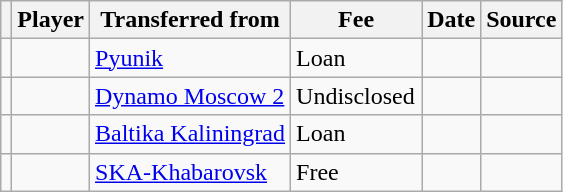<table class="wikitable plainrowheaders sortable">
<tr>
<th></th>
<th scope="col">Player</th>
<th>Transferred from</th>
<th style="width: 80px;">Fee</th>
<th scope="col">Date</th>
<th scope="col">Source</th>
</tr>
<tr>
<td align="center"></td>
<td> </td>
<td> <a href='#'>Pyunik</a></td>
<td>Loan</td>
<td></td>
<td></td>
</tr>
<tr>
<td align="center"></td>
<td> </td>
<td> <a href='#'>Dynamo Moscow 2</a></td>
<td>Undisclosed</td>
<td></td>
<td></td>
</tr>
<tr>
<td align="center"></td>
<td> </td>
<td> <a href='#'>Baltika Kaliningrad</a></td>
<td>Loan</td>
<td></td>
<td></td>
</tr>
<tr>
<td align="center"></td>
<td> </td>
<td> <a href='#'>SKA-Khabarovsk</a></td>
<td>Free</td>
<td></td>
<td></td>
</tr>
</table>
